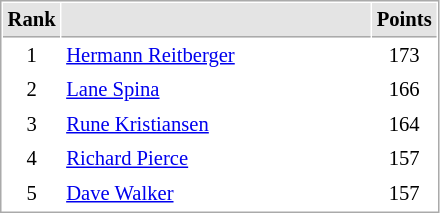<table cellspacing="1" cellpadding="3" style="border:1px solid #AAAAAA;font-size:86%">
<tr bgcolor="#E4E4E4">
<th style="border-bottom:1px solid #AAAAAA" width=10>Rank</th>
<th style="border-bottom:1px solid #AAAAAA" width=200></th>
<th style="border-bottom:1px solid #AAAAAA" width=20>Points</th>
</tr>
<tr>
<td align="center">1</td>
<td> <a href='#'>Hermann Reitberger</a></td>
<td align=center>173</td>
</tr>
<tr>
<td align="center">2</td>
<td> <a href='#'>Lane Spina</a></td>
<td align=center>166</td>
</tr>
<tr>
<td align="center">3</td>
<td> <a href='#'>Rune Kristiansen</a></td>
<td align=center>164</td>
</tr>
<tr>
<td align="center">4</td>
<td> <a href='#'>Richard Pierce</a></td>
<td align=center>157</td>
</tr>
<tr>
<td align="center">5</td>
<td> <a href='#'>Dave Walker</a></td>
<td align=center>157</td>
</tr>
</table>
